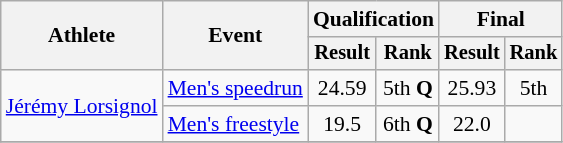<table class="wikitable" style="font-size:90%">
<tr>
<th rowspan=2>Athlete</th>
<th rowspan=2>Event</th>
<th colspan=2>Qualification</th>
<th colspan=2>Final</th>
</tr>
<tr style="font-size:95%">
<th>Result</th>
<th>Rank</th>
<th>Result</th>
<th>Rank</th>
</tr>
<tr align="center">
<td align=left rowspan=2><a href='#'>Jérémy Lorsignol</a></td>
<td align=left><a href='#'>Men's speedrun</a></td>
<td>24.59</td>
<td>5th <strong>Q</strong></td>
<td>25.93</td>
<td>5th</td>
</tr>
<tr align="center">
<td align=left><a href='#'>Men's freestyle</a></td>
<td>19.5</td>
<td>6th <strong>Q</strong></td>
<td>22.0</td>
<td></td>
</tr>
<tr align="center">
</tr>
</table>
